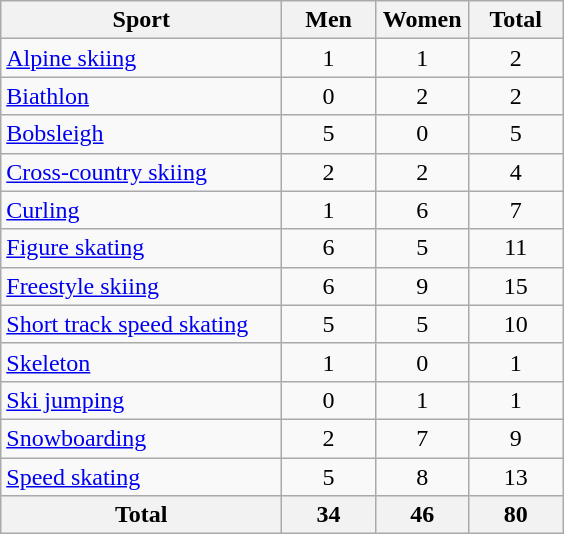<table class="wikitable sortable" style="text-align:center;">
<tr>
<th width=180>Sport</th>
<th width=55>Men</th>
<th width=55>Women</th>
<th width=55>Total</th>
</tr>
<tr>
<td align=left><a href='#'>Alpine skiing</a></td>
<td>1</td>
<td>1</td>
<td>2</td>
</tr>
<tr>
<td align=left><a href='#'>Biathlon</a></td>
<td>0</td>
<td>2</td>
<td>2</td>
</tr>
<tr>
<td align=left><a href='#'>Bobsleigh</a></td>
<td>5</td>
<td>0</td>
<td>5</td>
</tr>
<tr>
<td align=left><a href='#'>Cross-country skiing</a></td>
<td>2</td>
<td>2</td>
<td>4</td>
</tr>
<tr>
<td align=left><a href='#'>Curling</a></td>
<td>1</td>
<td>6</td>
<td>7</td>
</tr>
<tr>
<td align=left><a href='#'>Figure skating</a></td>
<td>6</td>
<td>5</td>
<td>11</td>
</tr>
<tr>
<td align=left><a href='#'>Freestyle skiing</a></td>
<td>6</td>
<td>9</td>
<td>15</td>
</tr>
<tr>
<td align=left><a href='#'>Short track speed skating</a></td>
<td>5</td>
<td>5</td>
<td>10</td>
</tr>
<tr>
<td align=left><a href='#'>Skeleton</a></td>
<td>1</td>
<td>0</td>
<td>1</td>
</tr>
<tr>
<td align=left><a href='#'>Ski jumping</a></td>
<td>0</td>
<td>1</td>
<td>1</td>
</tr>
<tr>
<td align=left><a href='#'>Snowboarding</a></td>
<td>2</td>
<td>7</td>
<td>9</td>
</tr>
<tr>
<td align=left><a href='#'>Speed skating</a></td>
<td>5</td>
<td>8</td>
<td>13</td>
</tr>
<tr>
<th>Total</th>
<th>34</th>
<th>46</th>
<th>80</th>
</tr>
</table>
